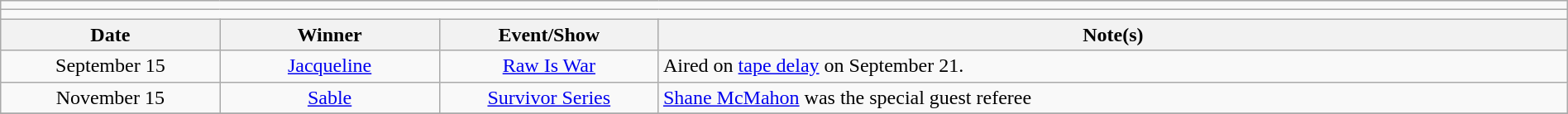<table class="wikitable" style="text-align:center; width:100%;">
<tr>
<td colspan="5"></td>
</tr>
<tr>
<td colspan="5"><strong></strong></td>
</tr>
<tr>
<th width=14%>Date</th>
<th width=14%>Winner</th>
<th width=14%>Event/Show</th>
<th width=58%>Note(s)</th>
</tr>
<tr>
<td>September 15</td>
<td><a href='#'>Jacqueline</a></td>
<td><a href='#'>Raw Is War</a></td>
<td align=left>Aired on <a href='#'>tape delay</a> on September 21.</td>
</tr>
<tr>
<td>November 15</td>
<td><a href='#'>Sable</a></td>
<td><a href='#'>Survivor Series</a></td>
<td align=left><a href='#'>Shane McMahon</a> was the special guest referee</td>
</tr>
<tr>
</tr>
</table>
